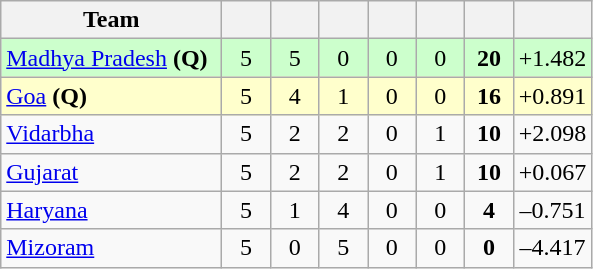<table class="wikitable" style="text-align:center">
<tr>
<th style="width:140px;">Team</th>
<th style="width:25px;"></th>
<th style="width:25px;"></th>
<th style="width:25px;"></th>
<th style="width:25px;"></th>
<th style="width:25px;"></th>
<th style="width:25px;"></th>
<th style="width:40px;"></th>
</tr>
<tr style="background:#cfc;">
<td style="text-align:left"><a href='#'>Madhya Pradesh</a> <strong>(Q)</strong></td>
<td>5</td>
<td>5</td>
<td>0</td>
<td>0</td>
<td>0</td>
<td><strong>20</strong></td>
<td>+1.482</td>
</tr>
<tr style="background:#ffc;">
<td style="text-align:left"><a href='#'>Goa</a> <strong>(Q)</strong></td>
<td>5</td>
<td>4</td>
<td>1</td>
<td>0</td>
<td>0</td>
<td><strong>16</strong></td>
<td>+0.891</td>
</tr>
<tr>
<td style="text-align:left"><a href='#'>Vidarbha</a></td>
<td>5</td>
<td>2</td>
<td>2</td>
<td>0</td>
<td>1</td>
<td><strong>10</strong></td>
<td>+2.098</td>
</tr>
<tr>
<td style="text-align:left"><a href='#'>Gujarat</a></td>
<td>5</td>
<td>2</td>
<td>2</td>
<td>0</td>
<td>1</td>
<td><strong>10</strong></td>
<td>+0.067</td>
</tr>
<tr>
<td style="text-align:left"><a href='#'>Haryana</a></td>
<td>5</td>
<td>1</td>
<td>4</td>
<td>0</td>
<td>0</td>
<td><strong>4</strong></td>
<td>–0.751</td>
</tr>
<tr>
<td style="text-align:left"><a href='#'>Mizoram</a></td>
<td>5</td>
<td>0</td>
<td>5</td>
<td>0</td>
<td>0</td>
<td><strong>0</strong></td>
<td>–4.417</td>
</tr>
</table>
